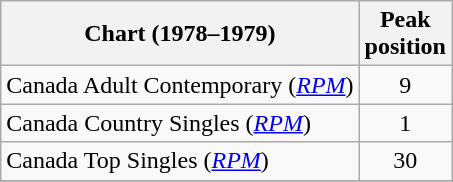<table class="wikitable sortable">
<tr>
<th>Chart (1978–1979)</th>
<th>Peak<br>position</th>
</tr>
<tr>
<td>Canada Adult Contemporary (<em><a href='#'>RPM</a></em>)</td>
<td align="center">9</td>
</tr>
<tr>
<td>Canada Country Singles (<em><a href='#'>RPM</a></em>)</td>
<td align="center">1</td>
</tr>
<tr>
<td>Canada Top Singles (<em><a href='#'>RPM</a></em>)</td>
<td align="center">30</td>
</tr>
<tr>
</tr>
<tr>
</tr>
<tr>
</tr>
<tr>
</tr>
<tr>
</tr>
</table>
